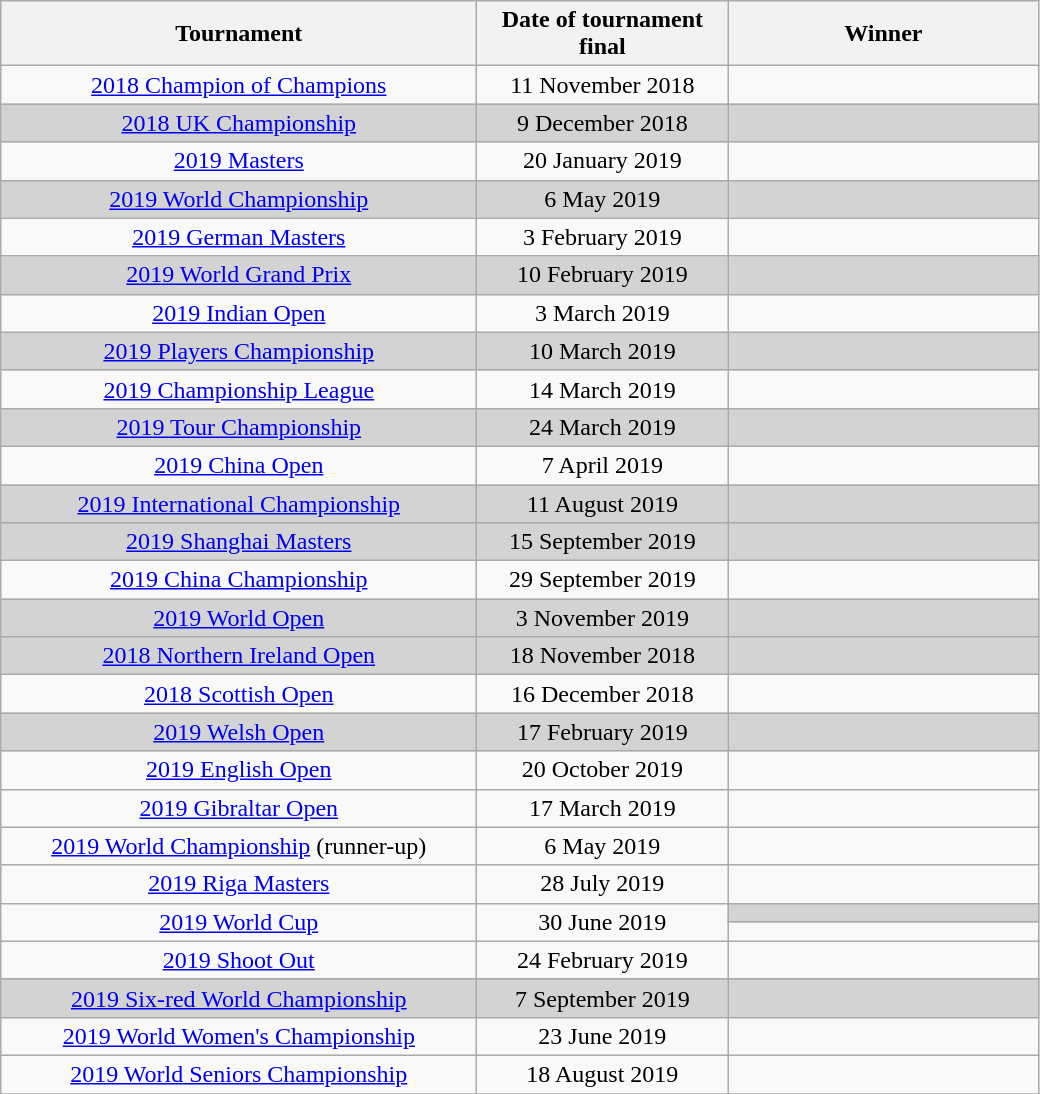<table class="wikitable">
<tr>
<th scope="col" style="width: 310px;">Tournament</th>
<th scope="col" style="width: 160px;">Date of tournament final</th>
<th scope="col" style="width: 200px;">Winner</th>
</tr>
<tr>
<td align="center"><a href='#'>2018 Champion of Champions</a></td>
<td align="center">11 November 2018</td>
<td></td>
</tr>
<tr style="background:lightgrey">
<td align="center"><a href='#'>2018 UK Championship</a></td>
<td align="center">9 December 2018</td>
<td></td>
</tr>
<tr>
<td align="center"><a href='#'>2019 Masters</a></td>
<td align="center">20 January 2019</td>
<td></td>
</tr>
<tr style="background:lightgrey">
<td align="center"><a href='#'>2019 World Championship</a></td>
<td align="center">6 May 2019</td>
<td></td>
</tr>
<tr>
<td align="center"><a href='#'>2019 German Masters</a></td>
<td align="center">3 February 2019</td>
<td></td>
</tr>
<tr style="background:lightgrey">
<td align="center"><a href='#'>2019 World Grand Prix</a></td>
<td align="center">10 February 2019</td>
<td></td>
</tr>
<tr>
<td align="center"><a href='#'>2019 Indian Open</a></td>
<td align="center">3 March 2019</td>
<td></td>
</tr>
<tr style="background:lightgrey">
<td align="center"><a href='#'>2019 Players Championship</a></td>
<td align="center">10 March 2019</td>
<td></td>
</tr>
<tr>
<td align="center"><a href='#'>2019 Championship League</a></td>
<td align="center">14 March 2019</td>
<td></td>
</tr>
<tr style="background:lightgrey">
<td align="center"><a href='#'>2019 Tour Championship</a></td>
<td align="center">24 March 2019</td>
<td></td>
</tr>
<tr>
<td align="center"><a href='#'>2019 China Open</a></td>
<td align="center">7 April 2019</td>
<td></td>
</tr>
<tr style="background:lightgrey">
<td align="center"><a href='#'>2019 International Championship</a></td>
<td align="center">11 August 2019</td>
<td></td>
</tr>
<tr style="background:lightgrey">
<td align="center"><a href='#'>2019 Shanghai Masters</a></td>
<td align="center">15 September 2019</td>
<td></td>
</tr>
<tr>
<td align="center"><a href='#'>2019 China Championship</a></td>
<td align="center">29 September 2019</td>
<td></td>
</tr>
<tr style="background:lightgrey">
<td align="center"><a href='#'>2019 World Open</a></td>
<td align="center">3 November 2019</td>
<td></td>
</tr>
<tr style="background:lightgrey">
<td align="center"><a href='#'>2018 Northern Ireland Open</a></td>
<td align="center">18 November 2018</td>
<td></td>
</tr>
<tr>
<td align="center"><a href='#'>2018 Scottish Open</a></td>
<td align="center">16 December 2018</td>
<td></td>
</tr>
<tr style="background:lightgrey">
<td align="center"><a href='#'>2019 Welsh Open</a></td>
<td align="center">17 February 2019</td>
<td></td>
</tr>
<tr>
<td align="center"><a href='#'>2019 English Open</a></td>
<td align="center">20 October 2019</td>
<td></td>
</tr>
<tr>
<td align="center"><a href='#'>2019 Gibraltar Open</a></td>
<td align="center">17 March 2019</td>
<td></td>
</tr>
<tr>
<td align="center"><a href='#'>2019 World Championship</a> (runner-up)</td>
<td align="center">6 May 2019</td>
<td></td>
</tr>
<tr>
<td align="center"><a href='#'>2019 Riga Masters</a></td>
<td align="center">28 July 2019</td>
<td></td>
</tr>
<tr>
<td align="center" rowspan=2><a href='#'>2019 World Cup</a></td>
<td align="center" rowspan=2>30 June 2019</td>
<td style="background:lightgrey"></td>
</tr>
<tr>
<td></td>
</tr>
<tr>
<td align="center"><a href='#'>2019 Shoot Out</a></td>
<td align="center">24 February 2019</td>
<td></td>
</tr>
<tr>
</tr>
<tr style="background:lightgrey">
<td align="center"><a href='#'>2019 Six-red World Championship</a></td>
<td align="center">7 September 2019</td>
<td></td>
</tr>
<tr>
<td align="center"><a href='#'>2019 World Women's Championship</a></td>
<td align="center">23 June 2019</td>
<td></td>
</tr>
<tr>
<td align="center"><a href='#'>2019 World Seniors Championship</a></td>
<td align="center">18 August 2019</td>
<td></td>
</tr>
<tr>
</tr>
</table>
